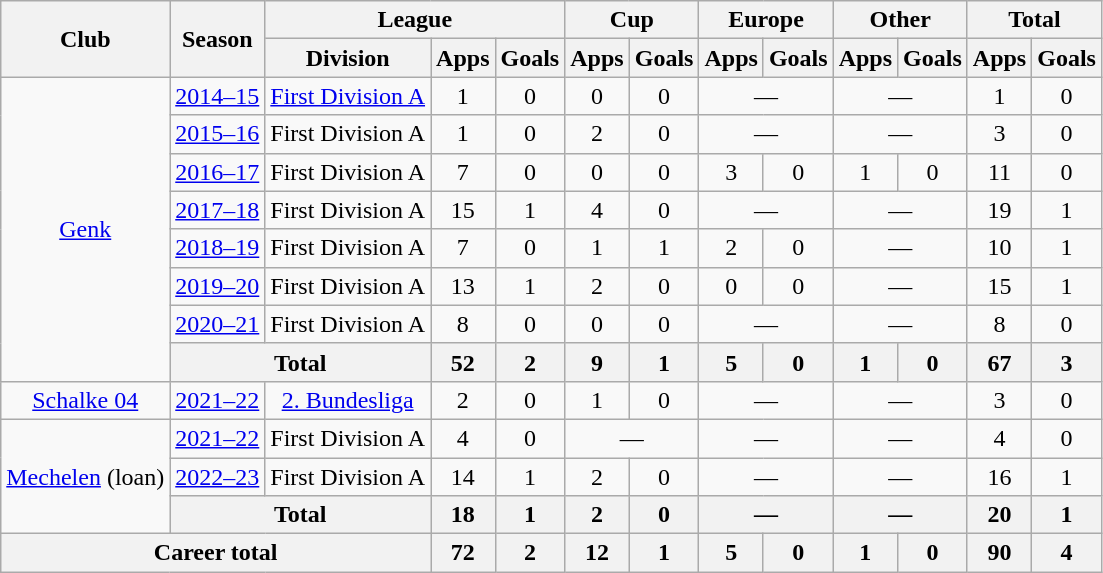<table class="wikitable" style="text-align:center;">
<tr>
<th rowspan="2">Club</th>
<th rowspan="2">Season</th>
<th colspan="3">League</th>
<th colspan="2">Cup</th>
<th colspan="2">Europe</th>
<th colspan="2">Other</th>
<th colspan="2">Total</th>
</tr>
<tr>
<th>Division</th>
<th>Apps</th>
<th>Goals</th>
<th>Apps</th>
<th>Goals</th>
<th>Apps</th>
<th>Goals</th>
<th>Apps</th>
<th>Goals</th>
<th>Apps</th>
<th>Goals</th>
</tr>
<tr>
<td rowspan="8"><a href='#'>Genk</a></td>
<td><a href='#'>2014–15</a></td>
<td><a href='#'>First Division A</a></td>
<td>1</td>
<td>0</td>
<td>0</td>
<td>0</td>
<td colspan="2">—</td>
<td colspan="2">—</td>
<td>1</td>
<td>0</td>
</tr>
<tr>
<td><a href='#'>2015–16</a></td>
<td>First Division A</td>
<td>1</td>
<td>0</td>
<td>2</td>
<td>0</td>
<td colspan="2">—</td>
<td colspan="2">—</td>
<td>3</td>
<td>0</td>
</tr>
<tr>
<td><a href='#'>2016–17</a></td>
<td>First Division A</td>
<td>7</td>
<td>0</td>
<td>0</td>
<td>0</td>
<td>3</td>
<td>0</td>
<td>1</td>
<td>0</td>
<td>11</td>
<td>0</td>
</tr>
<tr>
<td><a href='#'>2017–18</a></td>
<td>First Division A</td>
<td>15</td>
<td>1</td>
<td>4</td>
<td>0</td>
<td colspan="2">—</td>
<td colspan="2">—</td>
<td>19</td>
<td>1</td>
</tr>
<tr>
<td><a href='#'>2018–19</a></td>
<td>First Division A</td>
<td>7</td>
<td>0</td>
<td>1</td>
<td>1</td>
<td>2</td>
<td>0</td>
<td colspan="2">—</td>
<td>10</td>
<td>1</td>
</tr>
<tr>
<td><a href='#'>2019–20</a></td>
<td>First Division A</td>
<td>13</td>
<td>1</td>
<td>2</td>
<td>0</td>
<td>0</td>
<td>0</td>
<td colspan="2">—</td>
<td>15</td>
<td>1</td>
</tr>
<tr>
<td><a href='#'>2020–21</a></td>
<td>First Division A</td>
<td>8</td>
<td>0</td>
<td>0</td>
<td>0</td>
<td colspan="2">—</td>
<td colspan="2">—</td>
<td>8</td>
<td>0</td>
</tr>
<tr>
<th colspan="2">Total</th>
<th>52</th>
<th>2</th>
<th>9</th>
<th>1</th>
<th>5</th>
<th>0</th>
<th>1</th>
<th>0</th>
<th>67</th>
<th>3</th>
</tr>
<tr>
<td><a href='#'>Schalke 04</a></td>
<td><a href='#'>2021–22</a></td>
<td><a href='#'>2. Bundesliga</a></td>
<td>2</td>
<td>0</td>
<td>1</td>
<td>0</td>
<td colspan="2">—</td>
<td colspan="2">—</td>
<td>3</td>
<td>0</td>
</tr>
<tr>
<td rowspan="3"><a href='#'>Mechelen</a> (loan)</td>
<td><a href='#'>2021–22</a></td>
<td>First Division A</td>
<td>4</td>
<td>0</td>
<td colspan="2">—</td>
<td colspan="2">—</td>
<td colspan="2">—</td>
<td>4</td>
<td>0</td>
</tr>
<tr>
<td><a href='#'>2022–23</a></td>
<td>First Division A</td>
<td>14</td>
<td>1</td>
<td>2</td>
<td>0</td>
<td colspan="2">—</td>
<td colspan="2">—</td>
<td>16</td>
<td>1</td>
</tr>
<tr>
<th colspan="2">Total</th>
<th>18</th>
<th>1</th>
<th>2</th>
<th>0</th>
<th colspan="2">—</th>
<th colspan="2">—</th>
<th>20</th>
<th>1</th>
</tr>
<tr>
<th colspan="3">Career total</th>
<th>72</th>
<th>2</th>
<th>12</th>
<th>1</th>
<th>5</th>
<th>0</th>
<th>1</th>
<th>0</th>
<th>90</th>
<th>4</th>
</tr>
</table>
